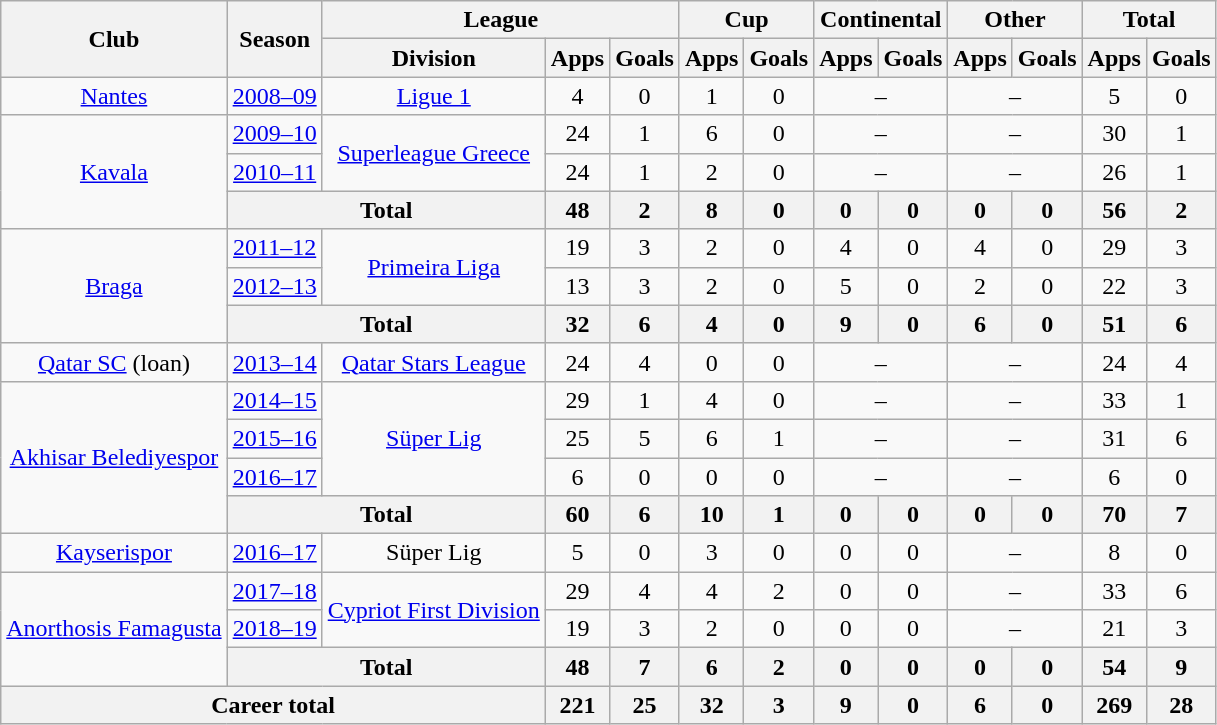<table class="wikitable" style="text-align:center">
<tr>
<th rowspan="2">Club</th>
<th rowspan="2">Season</th>
<th colspan="3">League</th>
<th colspan="2">Cup</th>
<th colspan="2">Continental</th>
<th colspan="2">Other</th>
<th colspan="2">Total</th>
</tr>
<tr>
<th>Division</th>
<th>Apps</th>
<th>Goals</th>
<th>Apps</th>
<th>Goals</th>
<th>Apps</th>
<th>Goals</th>
<th>Apps</th>
<th>Goals</th>
<th>Apps</th>
<th>Goals</th>
</tr>
<tr>
<td><a href='#'>Nantes</a></td>
<td><a href='#'>2008–09</a></td>
<td><a href='#'>Ligue 1</a></td>
<td>4</td>
<td>0</td>
<td>1</td>
<td>0</td>
<td colspan="2">–</td>
<td colspan="2">–</td>
<td>5</td>
<td>0</td>
</tr>
<tr>
<td rowspan="3"><a href='#'>Kavala</a></td>
<td><a href='#'>2009–10</a></td>
<td rowspan="2"><a href='#'>Superleague Greece</a></td>
<td>24</td>
<td>1</td>
<td>6</td>
<td>0</td>
<td colspan="2">–</td>
<td colspan="2">–</td>
<td>30</td>
<td>1</td>
</tr>
<tr>
<td><a href='#'>2010–11</a></td>
<td>24</td>
<td>1</td>
<td>2</td>
<td>0</td>
<td colspan="2">–</td>
<td colspan="2">–</td>
<td>26</td>
<td>1</td>
</tr>
<tr>
<th colspan="2">Total</th>
<th>48</th>
<th>2</th>
<th>8</th>
<th>0</th>
<th>0</th>
<th>0</th>
<th>0</th>
<th>0</th>
<th>56</th>
<th>2</th>
</tr>
<tr>
<td rowspan="3"><a href='#'>Braga</a></td>
<td><a href='#'>2011–12</a></td>
<td rowspan="2"><a href='#'>Primeira Liga</a></td>
<td>19</td>
<td>3</td>
<td>2</td>
<td>0</td>
<td>4</td>
<td>0</td>
<td>4</td>
<td>0</td>
<td>29</td>
<td>3</td>
</tr>
<tr>
<td><a href='#'>2012–13</a></td>
<td>13</td>
<td>3</td>
<td>2</td>
<td>0</td>
<td>5</td>
<td>0</td>
<td>2</td>
<td>0</td>
<td>22</td>
<td>3</td>
</tr>
<tr>
<th colspan="2">Total</th>
<th>32</th>
<th>6</th>
<th>4</th>
<th>0</th>
<th>9</th>
<th>0</th>
<th>6</th>
<th>0</th>
<th>51</th>
<th>6</th>
</tr>
<tr>
<td><a href='#'>Qatar SC</a> (loan)</td>
<td><a href='#'>2013–14</a></td>
<td><a href='#'>Qatar Stars League</a></td>
<td>24</td>
<td>4</td>
<td>0</td>
<td>0</td>
<td colspan="2">–</td>
<td colspan="2">–</td>
<td>24</td>
<td>4</td>
</tr>
<tr>
<td rowspan=4><a href='#'>Akhisar Belediyespor</a></td>
<td><a href='#'>2014–15</a></td>
<td rowspan="3"><a href='#'>Süper Lig</a></td>
<td>29</td>
<td>1</td>
<td>4</td>
<td>0</td>
<td colspan="2">–</td>
<td colspan="2">–</td>
<td>33</td>
<td>1</td>
</tr>
<tr>
<td><a href='#'>2015–16</a></td>
<td>25</td>
<td>5</td>
<td>6</td>
<td>1</td>
<td colspan="2">–</td>
<td colspan="2">–</td>
<td>31</td>
<td>6</td>
</tr>
<tr>
<td><a href='#'>2016–17</a></td>
<td>6</td>
<td>0</td>
<td>0</td>
<td>0</td>
<td colspan="2">–</td>
<td colspan="2">–</td>
<td>6</td>
<td>0</td>
</tr>
<tr>
<th colspan="2">Total</th>
<th>60</th>
<th>6</th>
<th>10</th>
<th>1</th>
<th>0</th>
<th>0</th>
<th>0</th>
<th>0</th>
<th>70</th>
<th>7</th>
</tr>
<tr>
<td><a href='#'>Kayserispor</a></td>
<td><a href='#'>2016–17</a></td>
<td>Süper Lig</td>
<td>5</td>
<td>0</td>
<td>3</td>
<td>0</td>
<td>0</td>
<td>0</td>
<td colspan="2">–</td>
<td>8</td>
<td>0</td>
</tr>
<tr>
<td rowspan="3"><a href='#'>Anorthosis Famagusta</a></td>
<td><a href='#'>2017–18</a></td>
<td rowspan="2"><a href='#'>Cypriot First Division</a></td>
<td>29</td>
<td>4</td>
<td>4</td>
<td>2</td>
<td>0</td>
<td>0</td>
<td colspan="2">–</td>
<td>33</td>
<td>6</td>
</tr>
<tr>
<td><a href='#'>2018–19</a></td>
<td>19</td>
<td>3</td>
<td>2</td>
<td>0</td>
<td>0</td>
<td>0</td>
<td colspan="2">–</td>
<td>21</td>
<td>3</td>
</tr>
<tr>
<th colspan="2">Total</th>
<th>48</th>
<th>7</th>
<th>6</th>
<th>2</th>
<th>0</th>
<th>0</th>
<th>0</th>
<th>0</th>
<th>54</th>
<th>9</th>
</tr>
<tr>
<th colspan="3">Career total</th>
<th>221</th>
<th>25</th>
<th>32</th>
<th>3</th>
<th>9</th>
<th>0</th>
<th>6</th>
<th>0</th>
<th>269</th>
<th>28</th>
</tr>
</table>
